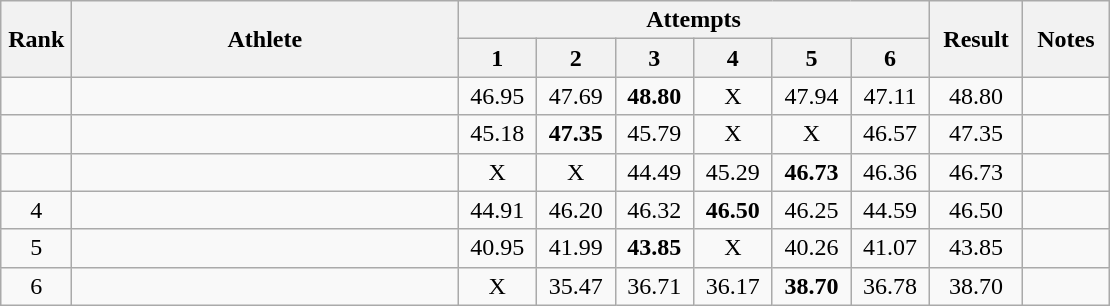<table class="wikitable" style="text-align:center">
<tr>
<th rowspan="2" style="width:40px;">Rank</th>
<th rowspan="2" style="width:250px;">Athlete</th>
<th colspan=6>Attempts</th>
<th rowspan="2" style="width:55px;">Result</th>
<th rowspan="2" style="width:50px;">Notes</th>
</tr>
<tr>
<th width=45>1</th>
<th width=45>2</th>
<th width=45>3</th>
<th width=45>4</th>
<th width=45>5</th>
<th width=45>6</th>
</tr>
<tr>
<td></td>
<td align=left></td>
<td>46.95</td>
<td>47.69</td>
<td><strong>48.80</strong></td>
<td>X</td>
<td>47.94</td>
<td>47.11</td>
<td>48.80</td>
<td></td>
</tr>
<tr>
<td></td>
<td align=left></td>
<td>45.18</td>
<td><strong>47.35</strong></td>
<td>45.79</td>
<td>X</td>
<td>X</td>
<td>46.57</td>
<td>47.35</td>
<td></td>
</tr>
<tr>
<td></td>
<td align=left></td>
<td>X</td>
<td>X</td>
<td>44.49</td>
<td>45.29</td>
<td><strong>46.73</strong></td>
<td>46.36</td>
<td>46.73</td>
<td></td>
</tr>
<tr>
<td>4</td>
<td align=left></td>
<td>44.91</td>
<td>46.20</td>
<td>46.32</td>
<td><strong>46.50</strong></td>
<td>46.25</td>
<td>44.59</td>
<td>46.50</td>
<td></td>
</tr>
<tr>
<td>5</td>
<td align=left></td>
<td>40.95</td>
<td>41.99</td>
<td><strong>43.85</strong></td>
<td>X</td>
<td>40.26</td>
<td>41.07</td>
<td>43.85</td>
<td></td>
</tr>
<tr>
<td>6</td>
<td align=left></td>
<td>X</td>
<td>35.47</td>
<td>36.71</td>
<td>36.17</td>
<td><strong>38.70</strong></td>
<td>36.78</td>
<td>38.70</td>
<td></td>
</tr>
</table>
